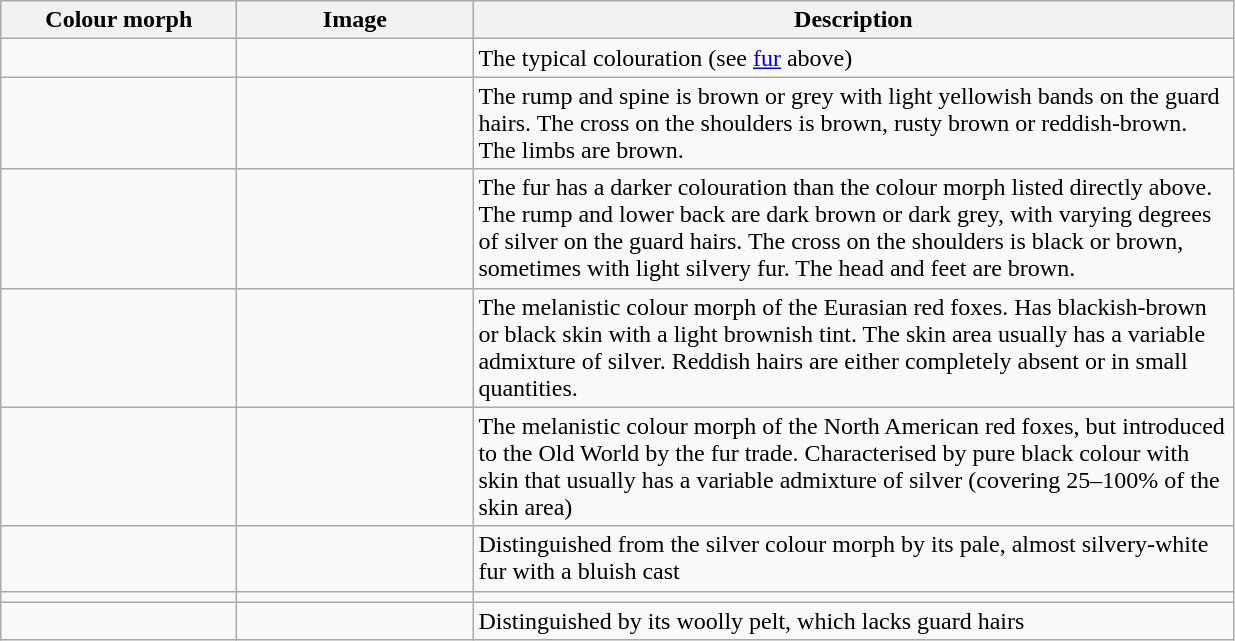<table class="wikitable sortable">
<tr>
<th width=150>Colour morph</th>
<th width=150>Image</th>
<th width=500>Description</th>
</tr>
<tr style="vertical-align: top;">
<td></td>
<td></td>
<td>The typical colouration (see <a href='#'>fur</a> above)</td>
</tr>
<tr style="vertical-align: top;">
<td style="font-style: bold;"></td>
<td></td>
<td>The rump and spine is brown or grey with light yellowish bands on the guard hairs. The cross on the shoulders is brown, rusty brown or reddish-brown. The limbs are brown.</td>
</tr>
<tr style="vertical-align: top;">
<td style="font-style: bold;"></td>
<td></td>
<td>The fur has a darker colouration than the colour morph listed directly above. The rump and lower back are dark brown or dark grey, with varying degrees of silver on the guard hairs. The cross on the shoulders is black or brown, sometimes with light silvery fur. The head and feet are brown.</td>
</tr>
<tr style="vertical-align: top;">
<td style="font-style: bold;"></td>
<td></td>
<td>The melanistic colour morph of the Eurasian red foxes. Has blackish-brown or black skin with a light brownish tint. The skin area usually has a variable admixture of silver. Reddish hairs are either completely absent or in small quantities.</td>
</tr>
<tr style="vertical-align: top;">
<td style="font-style: bold;"></td>
<td></td>
<td>The melanistic colour morph of the North American red foxes, but introduced to the Old World by the fur trade. Characterised by pure black colour with skin that usually has a variable admixture of silver (covering 25–100% of the skin area)</td>
</tr>
<tr style="vertical-align: top;">
<td style="font-style: bold;"></td>
<td></td>
<td>Distinguished from the silver colour morph by its pale, almost silvery-white fur with a bluish cast</td>
</tr>
<tr style="vertical-align: top;">
<td style="font-style: bold;"></td>
<td></td>
<td></td>
</tr>
<tr style="vertical-align: top;">
<td style="font-style: bold;"></td>
<td></td>
<td>Distinguished by its woolly pelt, which lacks guard hairs</td>
</tr>
</table>
